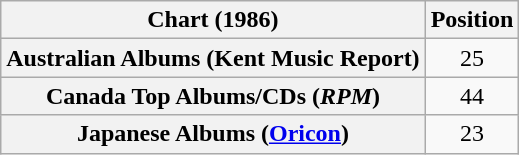<table class="wikitable sortable plainrowheaders" style="text-align:center">
<tr>
<th scope="col">Chart (1986)</th>
<th scope="col">Position</th>
</tr>
<tr>
<th scope="row">Australian Albums (Kent Music Report)</th>
<td>25</td>
</tr>
<tr>
<th scope="row">Canada Top Albums/CDs (<em>RPM</em>)</th>
<td>44</td>
</tr>
<tr>
<th scope="row">Japanese Albums (<a href='#'>Oricon</a>)</th>
<td>23</td>
</tr>
</table>
